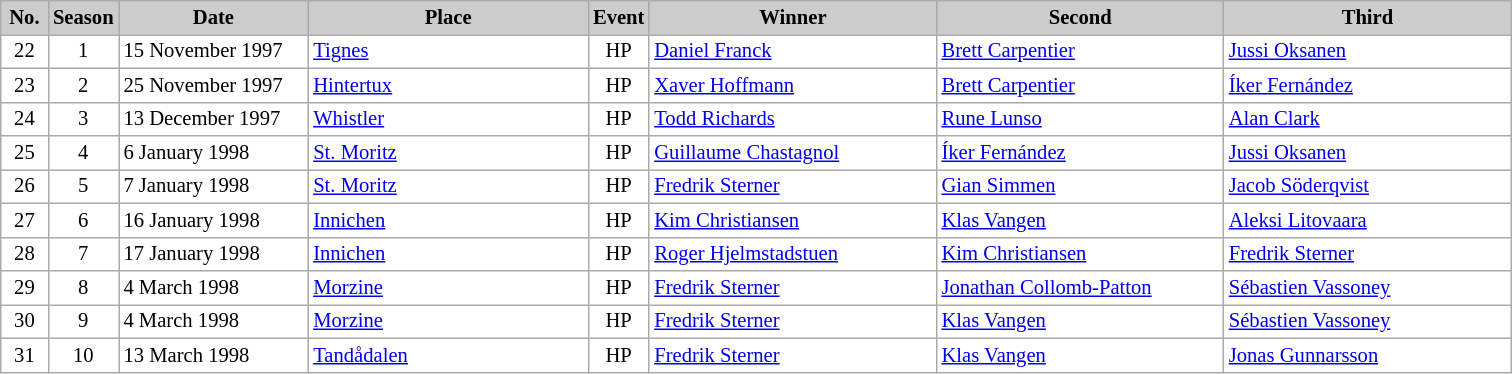<table class="wikitable plainrowheaders" style="background:#fff; font-size:86%; border:grey solid 1px; border-collapse:collapse;">
<tr style="background:#ccc; text-align:center;">
<th scope="col" style="background:#ccc; width:25px;">No.</th>
<th scope="col" style="background:#ccc; width:30px;">Season</th>
<th scope="col" style="background:#ccc; width:120px;">Date</th>
<th scope="col" style="background:#ccc; width:180px;">Place</th>
<th scope="col" style="background:#ccc; width:15px;">Event</th>
<th scope="col" style="background:#ccc; width:185px;">Winner</th>
<th scope="col" style="background:#ccc; width:185px;">Second</th>
<th scope="col" style="background:#ccc; width:185px;">Third</th>
</tr>
<tr>
<td align=center>22</td>
<td align=center>1</td>
<td>15 November 1997</td>
<td> <a href='#'>Tignes</a></td>
<td align=center>HP</td>
<td> <a href='#'>Daniel Franck</a></td>
<td> <a href='#'>Brett Carpentier</a></td>
<td> <a href='#'>Jussi Oksanen</a></td>
</tr>
<tr>
<td align=center>23</td>
<td align=center>2</td>
<td>25 November 1997</td>
<td> <a href='#'>Hintertux</a></td>
<td align=center>HP</td>
<td> <a href='#'>Xaver Hoffmann</a></td>
<td> <a href='#'>Brett Carpentier</a></td>
<td> <a href='#'>Íker Fernández</a></td>
</tr>
<tr>
<td align=center>24</td>
<td align=center>3</td>
<td>13 December 1997</td>
<td> <a href='#'>Whistler</a></td>
<td align=center>HP</td>
<td> <a href='#'>Todd Richards</a></td>
<td> <a href='#'>Rune Lunso</a></td>
<td> <a href='#'>Alan Clark</a></td>
</tr>
<tr>
<td align=center>25</td>
<td align=center>4</td>
<td>6 January 1998</td>
<td> <a href='#'>St. Moritz</a></td>
<td align=center>HP</td>
<td> <a href='#'>Guillaume Chastagnol</a></td>
<td> <a href='#'>Íker Fernández</a></td>
<td> <a href='#'>Jussi Oksanen</a></td>
</tr>
<tr>
<td align=center>26</td>
<td align=center>5</td>
<td>7 January 1998</td>
<td> <a href='#'>St. Moritz</a></td>
<td align=center>HP</td>
<td> <a href='#'>Fredrik Sterner</a></td>
<td> <a href='#'>Gian Simmen</a></td>
<td> <a href='#'>Jacob Söderqvist</a></td>
</tr>
<tr>
<td align=center>27</td>
<td align=center>6</td>
<td>16 January 1998</td>
<td> <a href='#'>Innichen</a></td>
<td align=center>HP</td>
<td> <a href='#'>Kim Christiansen</a></td>
<td> <a href='#'>Klas Vangen</a></td>
<td> <a href='#'>Aleksi Litovaara</a></td>
</tr>
<tr>
<td align=center>28</td>
<td align=center>7</td>
<td>17 January 1998</td>
<td> <a href='#'>Innichen</a></td>
<td align=center>HP</td>
<td> <a href='#'>Roger Hjelmstadstuen</a></td>
<td> <a href='#'>Kim Christiansen</a></td>
<td> <a href='#'>Fredrik Sterner</a></td>
</tr>
<tr>
<td align=center>29</td>
<td align=center>8</td>
<td>4 March 1998</td>
<td> <a href='#'>Morzine</a></td>
<td align=center>HP</td>
<td> <a href='#'>Fredrik Sterner</a></td>
<td> <a href='#'>Jonathan Collomb-Patton</a></td>
<td> <a href='#'>Sébastien Vassoney</a></td>
</tr>
<tr>
<td align=center>30</td>
<td align=center>9</td>
<td>4 March 1998</td>
<td> <a href='#'>Morzine</a></td>
<td align=center>HP</td>
<td> <a href='#'>Fredrik Sterner</a></td>
<td> <a href='#'>Klas Vangen</a></td>
<td> <a href='#'>Sébastien Vassoney</a></td>
</tr>
<tr>
<td align=center>31</td>
<td align=center>10</td>
<td>13 March 1998</td>
<td> <a href='#'>Tandådalen</a></td>
<td align=center>HP</td>
<td> <a href='#'>Fredrik Sterner</a></td>
<td> <a href='#'>Klas Vangen</a></td>
<td> <a href='#'>Jonas Gunnarsson</a></td>
</tr>
</table>
